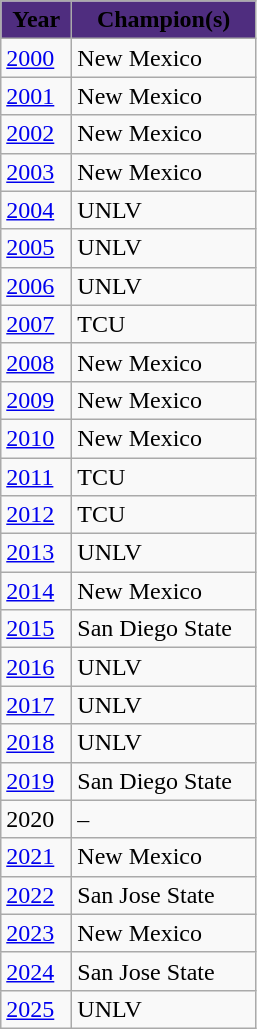<table class="wikitable">
<tr>
<th style="background:#4F2D7F;" scope="col" width="40px"><span> Year</span></th>
<th style="background:#4F2D7F;" scope="col" width="115px"><span> Champion(s)</span></th>
</tr>
<tr>
<td><a href='#'>2000</a></td>
<td>New Mexico</td>
</tr>
<tr>
<td><a href='#'>2001</a></td>
<td>New Mexico</td>
</tr>
<tr>
<td><a href='#'>2002</a></td>
<td>New Mexico</td>
</tr>
<tr>
<td><a href='#'>2003</a></td>
<td>New Mexico</td>
</tr>
<tr>
<td><a href='#'>2004</a></td>
<td>UNLV</td>
</tr>
<tr>
<td><a href='#'>2005</a></td>
<td>UNLV</td>
</tr>
<tr>
<td><a href='#'>2006</a></td>
<td>UNLV</td>
</tr>
<tr>
<td><a href='#'>2007</a></td>
<td>TCU</td>
</tr>
<tr>
<td><a href='#'>2008</a></td>
<td>New Mexico</td>
</tr>
<tr>
<td><a href='#'>2009</a></td>
<td>New Mexico</td>
</tr>
<tr>
<td><a href='#'>2010</a></td>
<td>New Mexico</td>
</tr>
<tr>
<td><a href='#'>2011</a></td>
<td>TCU</td>
</tr>
<tr>
<td><a href='#'>2012</a></td>
<td>TCU</td>
</tr>
<tr>
<td><a href='#'>2013</a></td>
<td>UNLV</td>
</tr>
<tr>
<td><a href='#'>2014</a></td>
<td>New Mexico</td>
</tr>
<tr>
<td><a href='#'>2015</a></td>
<td>San Diego State</td>
</tr>
<tr>
<td><a href='#'>2016</a></td>
<td>UNLV</td>
</tr>
<tr>
<td><a href='#'>2017</a></td>
<td>UNLV</td>
</tr>
<tr>
<td><a href='#'>2018</a></td>
<td>UNLV</td>
</tr>
<tr>
<td><a href='#'>2019</a></td>
<td>San Diego State</td>
</tr>
<tr>
<td>2020</td>
<td>–</td>
</tr>
<tr>
<td><a href='#'>2021</a></td>
<td>New Mexico</td>
</tr>
<tr>
<td><a href='#'>2022</a></td>
<td>San Jose State</td>
</tr>
<tr>
<td><a href='#'>2023</a></td>
<td>New Mexico</td>
</tr>
<tr>
<td><a href='#'>2024</a></td>
<td>San Jose State</td>
</tr>
<tr>
<td><a href='#'>2025</a></td>
<td>UNLV</td>
</tr>
</table>
